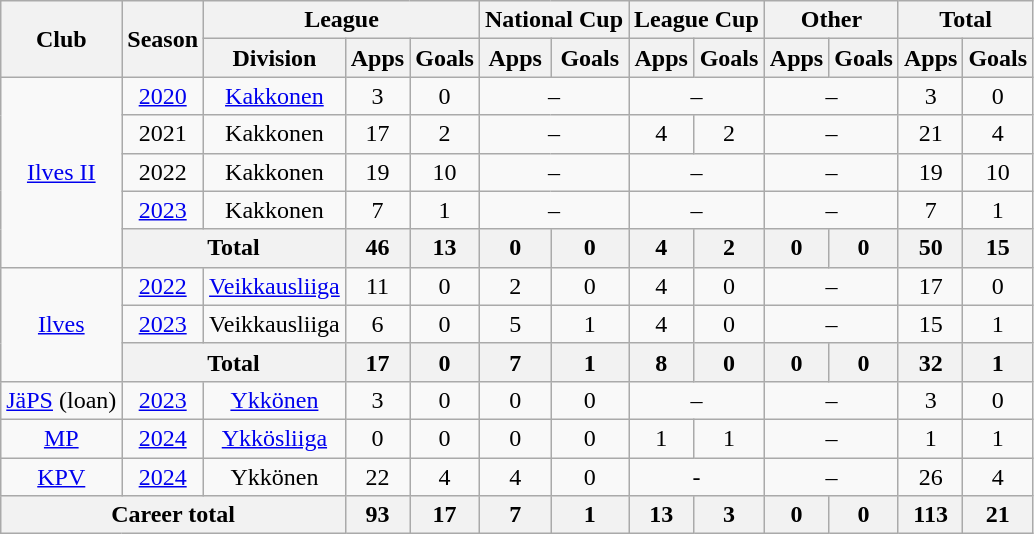<table class="wikitable" style="text-align: center;">
<tr>
<th rowspan=2>Club</th>
<th rowspan=2>Season</th>
<th colspan=3>League</th>
<th colspan=2>National Cup</th>
<th colspan=2>League Cup</th>
<th colspan=2>Other</th>
<th colspan=2>Total</th>
</tr>
<tr>
<th>Division</th>
<th>Apps</th>
<th>Goals</th>
<th>Apps</th>
<th>Goals</th>
<th>Apps</th>
<th>Goals</th>
<th>Apps</th>
<th>Goals</th>
<th>Apps</th>
<th>Goals</th>
</tr>
<tr>
<td rowspan=5><a href='#'>Ilves II</a></td>
<td><a href='#'>2020</a></td>
<td><a href='#'>Kakkonen</a></td>
<td>3</td>
<td>0</td>
<td colspan="2">–</td>
<td colspan="2">–</td>
<td colspan="2">–</td>
<td>3</td>
<td>0</td>
</tr>
<tr>
<td>2021</td>
<td>Kakkonen</td>
<td>17</td>
<td>2</td>
<td colspan="2">–</td>
<td>4</td>
<td>2</td>
<td colspan="2">–</td>
<td>21</td>
<td>4</td>
</tr>
<tr>
<td>2022</td>
<td>Kakkonen</td>
<td>19</td>
<td>10</td>
<td colspan="2">–</td>
<td colspan="2">–</td>
<td colspan="2">–</td>
<td>19</td>
<td>10</td>
</tr>
<tr>
<td><a href='#'>2023</a></td>
<td>Kakkonen</td>
<td>7</td>
<td>1</td>
<td colspan="2">–</td>
<td colspan="2">–</td>
<td colspan="2">–</td>
<td>7</td>
<td>1</td>
</tr>
<tr>
<th colspan=2>Total</th>
<th>46</th>
<th>13</th>
<th>0</th>
<th>0</th>
<th>4</th>
<th>2</th>
<th>0</th>
<th>0</th>
<th>50</th>
<th>15</th>
</tr>
<tr>
<td rowspan="3"><a href='#'>Ilves</a></td>
<td><a href='#'>2022</a></td>
<td><a href='#'>Veikkausliiga</a></td>
<td>11</td>
<td>0</td>
<td>2</td>
<td>0</td>
<td>4</td>
<td>0</td>
<td colspan="2">–</td>
<td>17</td>
<td>0</td>
</tr>
<tr>
<td><a href='#'>2023</a></td>
<td>Veikkausliiga</td>
<td>6</td>
<td>0</td>
<td>5</td>
<td>1</td>
<td>4</td>
<td>0</td>
<td colspan="2">–</td>
<td>15</td>
<td>1</td>
</tr>
<tr>
<th colspan=2>Total</th>
<th>17</th>
<th>0</th>
<th>7</th>
<th>1</th>
<th>8</th>
<th>0</th>
<th>0</th>
<th>0</th>
<th>32</th>
<th>1</th>
</tr>
<tr>
<td><a href='#'>JäPS</a> (loan)</td>
<td><a href='#'>2023</a></td>
<td><a href='#'>Ykkönen</a></td>
<td>3</td>
<td>0</td>
<td>0</td>
<td>0</td>
<td colspan="2">–</td>
<td colspan="2">–</td>
<td>3</td>
<td>0</td>
</tr>
<tr>
<td><a href='#'>MP</a></td>
<td><a href='#'>2024</a></td>
<td><a href='#'>Ykkösliiga</a></td>
<td>0</td>
<td>0</td>
<td>0</td>
<td>0</td>
<td>1</td>
<td>1</td>
<td colspan=2>–</td>
<td>1</td>
<td>1</td>
</tr>
<tr>
<td><a href='#'>KPV</a></td>
<td><a href='#'>2024</a></td>
<td>Ykkönen</td>
<td>22</td>
<td>4</td>
<td>4</td>
<td>0</td>
<td colspan=2>-</td>
<td colspan=2>–</td>
<td>26</td>
<td>4</td>
</tr>
<tr>
<th colspan=3>Career total</th>
<th>93</th>
<th>17</th>
<th>7</th>
<th>1</th>
<th>13</th>
<th>3</th>
<th>0</th>
<th>0</th>
<th>113</th>
<th>21</th>
</tr>
</table>
